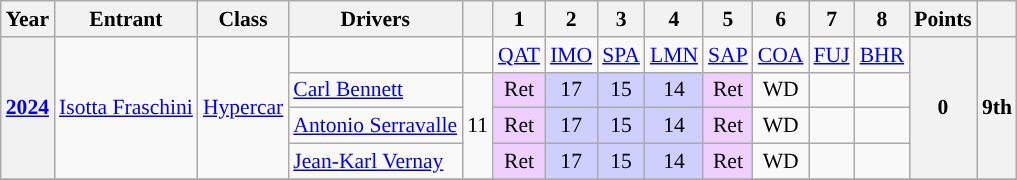<table class="wikitable" style="text-align:center; font-size:90%">
<tr>
<th>Year</th>
<th>Entrant</th>
<th>Class</th>
<th>Drivers</th>
<th></th>
<th>1</th>
<th>2</th>
<th>3</th>
<th>4</th>
<th>5</th>
<th>6</th>
<th>7</th>
<th>8</th>
<th>Points</th>
<th></th>
</tr>
<tr>
<th rowspan=4><a href='#'>2024</a></th>
<td rowspan=4> <a href='#'>Isotta Fraschini</a></td>
<td rowspan=4><a href='#'>Hypercar</a></td>
<td></td>
<td></td>
<td><a href='#'>QAT</a></td>
<td><a href='#'>IMO</a></td>
<td><a href='#'>SPA</a></td>
<td><a href='#'>LMN</a></td>
<td><a href='#'>SAP</a></td>
<td><a href='#'>COA</a></td>
<td><a href='#'>FUJ</a></td>
<td><a href='#'>BHR</a></td>
<th rowspan=4>0</th>
<th rowspan=4>9th</th>
</tr>
<tr>
<td align="left"> <a href='#'>Carl Bennett</a></td>
<td rowspan=3>11</td>
<td style="background:#efcfff;">Ret</td>
<td style="background:#cfcfff;">17</td>
<td style="background:#cfcfff;">15</td>
<td style="background:#cfcfff;">14</td>
<td style="background:#efcfff;">Ret</td>
<td>WD</td>
<td></td>
<td></td>
</tr>
<tr>
<td align="left"> <a href='#'>Antonio Serravalle</a></td>
<td style="background:#efcfff;">Ret</td>
<td style="background:#cfcfff;">17</td>
<td style="background:#cfcfff;">15</td>
<td style="background:#cfcfff;">14</td>
<td style="background:#efcfff;">Ret</td>
<td>WD</td>
<td></td>
<td></td>
</tr>
<tr>
<td align="left"> <a href='#'>Jean-Karl Vernay</a></td>
<td style="background:#efcfff;">Ret</td>
<td style="background:#cfcfff;">17</td>
<td style="background:#cfcfff;">15</td>
<td style="background:#cfcfff;">14</td>
<td style="background:#efcfff;">Ret</td>
<td>WD</td>
<td></td>
<td></td>
</tr>
<tr>
</tr>
</table>
